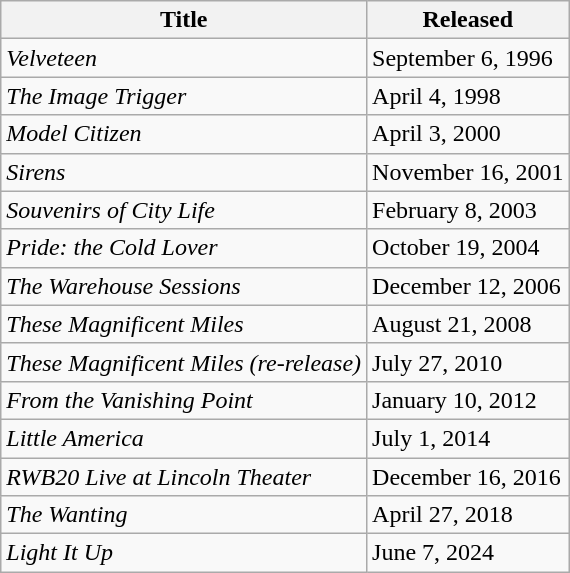<table class="wikitable" border="3">
<tr>
<th>Title</th>
<th>Released</th>
</tr>
<tr>
<td><em>Velveteen</em></td>
<td>September 6, 1996</td>
</tr>
<tr>
<td><em>The Image Trigger</em></td>
<td>April 4, 1998</td>
</tr>
<tr>
<td><em>Model Citizen</em></td>
<td>April 3, 2000</td>
</tr>
<tr>
<td><em>Sirens</em></td>
<td>November 16, 2001</td>
</tr>
<tr>
<td><em>Souvenirs of City Life</em></td>
<td>February 8, 2003</td>
</tr>
<tr>
<td><em>Pride: the Cold Lover</em></td>
<td>October 19, 2004</td>
</tr>
<tr>
<td><em>The Warehouse Sessions</em></td>
<td>December 12, 2006</td>
</tr>
<tr>
<td><em>These Magnificent Miles</em></td>
<td>August 21, 2008</td>
</tr>
<tr>
<td><em>These Magnificent Miles (re-release)</em></td>
<td>July 27, 2010</td>
</tr>
<tr>
<td><em>From the Vanishing Point</em></td>
<td>January 10, 2012</td>
</tr>
<tr>
<td><em>Little America</em></td>
<td>July 1, 2014</td>
</tr>
<tr>
<td><em>RWB20 Live at Lincoln Theater</em></td>
<td>December 16, 2016</td>
</tr>
<tr>
<td><em>The Wanting</em></td>
<td>April 27, 2018</td>
</tr>
<tr>
<td><em>Light It Up</em></td>
<td>June 7, 2024</td>
</tr>
</table>
